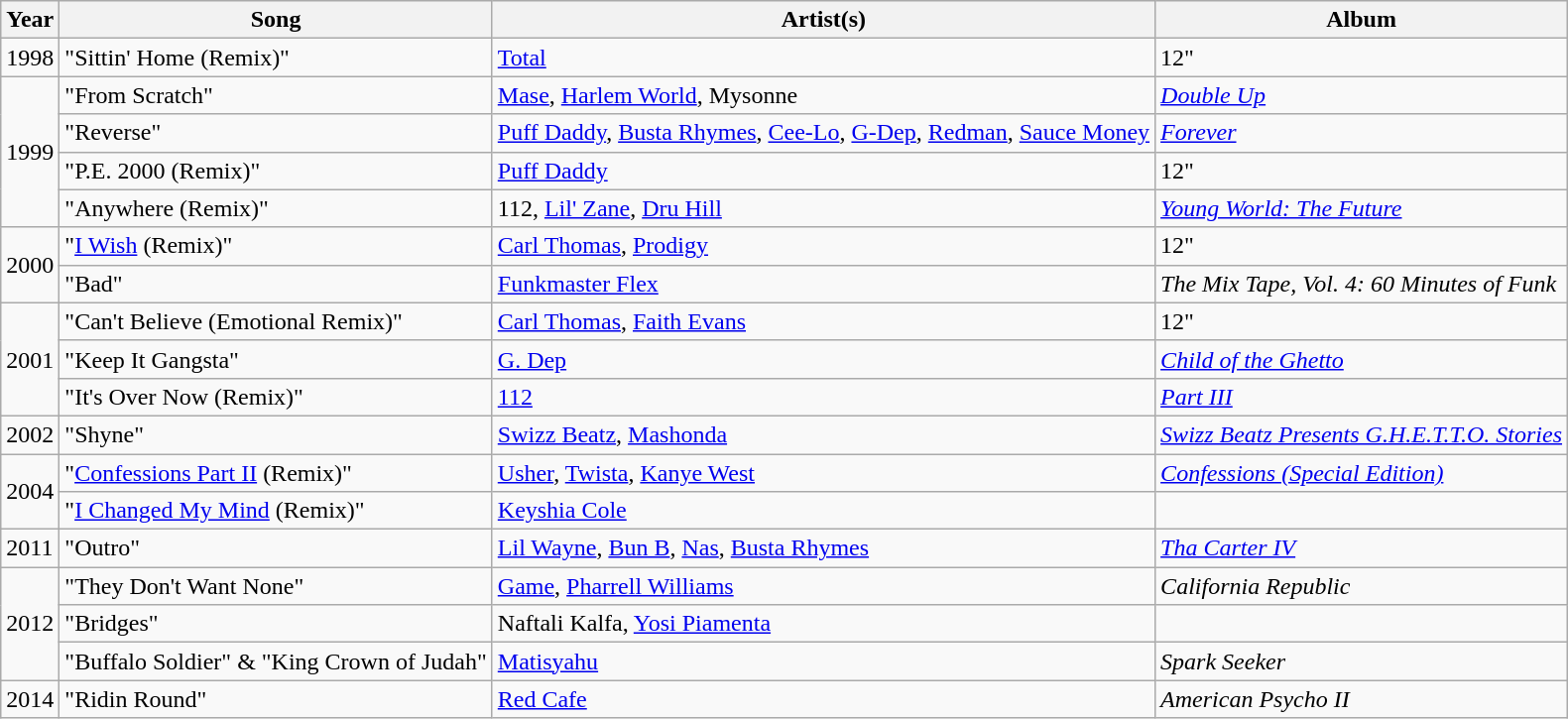<table class="wikitable">
<tr>
<th>Year</th>
<th>Song</th>
<th>Artist(s)</th>
<th>Album</th>
</tr>
<tr>
<td rowspan="1">1998</td>
<td>"Sittin' Home (Remix)"</td>
<td><a href='#'>Total</a></td>
<td>12"</td>
</tr>
<tr>
<td rowspan="4">1999</td>
<td>"From Scratch"</td>
<td><a href='#'>Mase</a>, <a href='#'>Harlem World</a>, Mysonne</td>
<td><em><a href='#'>Double Up</a></em></td>
</tr>
<tr>
<td>"Reverse"</td>
<td><a href='#'>Puff Daddy</a>, <a href='#'>Busta Rhymes</a>, <a href='#'>Cee-Lo</a>, <a href='#'>G-Dep</a>, <a href='#'>Redman</a>, <a href='#'>Sauce Money</a></td>
<td><em><a href='#'>Forever</a></em></td>
</tr>
<tr>
<td>"P.E. 2000 (Remix)"</td>
<td><a href='#'>Puff Daddy</a></td>
<td>12"</td>
</tr>
<tr>
<td>"Anywhere (Remix)"</td>
<td>112, <a href='#'>Lil' Zane</a>, <a href='#'>Dru Hill</a></td>
<td><em><a href='#'>Young World: The Future</a></em></td>
</tr>
<tr>
<td rowspan="2">2000</td>
<td>"<a href='#'>I Wish</a> (Remix)"</td>
<td><a href='#'>Carl Thomas</a>, <a href='#'>Prodigy</a></td>
<td>12"</td>
</tr>
<tr>
<td>"Bad"</td>
<td><a href='#'>Funkmaster Flex</a></td>
<td><em>The Mix Tape, Vol. 4: 60 Minutes of Funk</em></td>
</tr>
<tr>
<td rowspan="3">2001</td>
<td>"Can't Believe (Emotional Remix)"</td>
<td><a href='#'>Carl Thomas</a>, <a href='#'>Faith Evans</a></td>
<td>12"</td>
</tr>
<tr>
<td>"Keep It Gangsta"</td>
<td><a href='#'>G. Dep</a></td>
<td><em><a href='#'>Child of the Ghetto</a></em></td>
</tr>
<tr>
<td>"It's Over Now (Remix)"</td>
<td><a href='#'>112</a></td>
<td><em><a href='#'>Part III</a></em></td>
</tr>
<tr>
<td rowspan="1">2002</td>
<td>"Shyne"</td>
<td><a href='#'>Swizz Beatz</a>, <a href='#'>Mashonda</a></td>
<td><em><a href='#'>Swizz Beatz Presents G.H.E.T.T.O. Stories</a></em></td>
</tr>
<tr>
<td rowspan="2">2004</td>
<td>"<a href='#'>Confessions Part II</a> (Remix)"</td>
<td><a href='#'>Usher</a>, <a href='#'>Twista</a>, <a href='#'>Kanye West</a></td>
<td><em><a href='#'>Confessions (Special Edition)</a></em></td>
</tr>
<tr>
<td>"<a href='#'>I Changed My Mind</a> (Remix)"</td>
<td><a href='#'>Keyshia Cole</a></td>
<td></td>
</tr>
<tr>
<td rowspan="1">2011</td>
<td>"Outro"</td>
<td><a href='#'>Lil Wayne</a>, <a href='#'>Bun B</a>, <a href='#'>Nas</a>, <a href='#'>Busta Rhymes</a></td>
<td><em><a href='#'>Tha Carter IV</a></em></td>
</tr>
<tr>
<td rowspan="3">2012</td>
<td>"They Don't Want None"</td>
<td><a href='#'>Game</a>, <a href='#'>Pharrell Williams</a></td>
<td><em>California Republic</em></td>
</tr>
<tr>
<td>"Bridges"</td>
<td>Naftali Kalfa, <a href='#'>Yosi Piamenta</a></td>
<td></td>
</tr>
<tr>
<td>"Buffalo Soldier" & "King Crown of Judah"</td>
<td><a href='#'>Matisyahu</a></td>
<td><em>Spark Seeker</em></td>
</tr>
<tr>
<td rowspan="1">2014</td>
<td>"Ridin Round"</td>
<td><a href='#'>Red Cafe</a></td>
<td><em>American Psycho II</em></td>
</tr>
</table>
